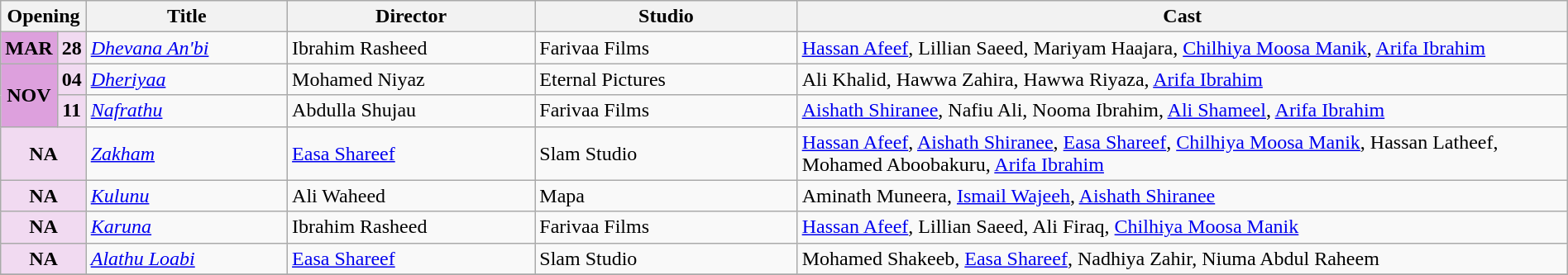<table class="wikitable plainrowheaders" width="100%">
<tr>
<th scope="col" colspan="2" width=4%>Opening</th>
<th scope="col" width=13%>Title</th>
<th scope="col" width=16%>Director</th>
<th scope="col" width=17%>Studio</th>
<th scope="col" width=50%>Cast</th>
</tr>
<tr>
<td style="text-align:center; background:plum; textcolor:#000;"><strong>MAR</strong></td>
<td style="text-align:center; background:#f1daf1;"><strong>28</strong></td>
<td><em><a href='#'>Dhevana An'bi</a></em></td>
<td>Ibrahim Rasheed</td>
<td>Farivaa Films</td>
<td><a href='#'>Hassan Afeef</a>, Lillian Saeed, Mariyam Haajara, <a href='#'>Chilhiya Moosa Manik</a>, <a href='#'>Arifa Ibrahim</a></td>
</tr>
<tr>
<td style="text-align:center; background:plum; textcolor:#000;" rowspan="2"><strong>NOV</strong></td>
<td style="text-align:center; background:#f1daf1;"><strong>04</strong></td>
<td><em><a href='#'>Dheriyaa</a></em></td>
<td>Mohamed Niyaz</td>
<td>Eternal Pictures</td>
<td>Ali Khalid, Hawwa Zahira, Hawwa Riyaza, <a href='#'>Arifa Ibrahim</a></td>
</tr>
<tr>
<td style="text-align:center; background:#f1daf1;"><strong>11</strong></td>
<td><em><a href='#'>Nafrathu</a></em></td>
<td>Abdulla Shujau</td>
<td>Farivaa Films</td>
<td><a href='#'>Aishath Shiranee</a>, Nafiu Ali, Nooma Ibrahim, <a href='#'>Ali Shameel</a>, <a href='#'>Arifa Ibrahim</a></td>
</tr>
<tr>
<td style="text-align:center; background:#f1daf1;" colspan="2"><strong>NA</strong></td>
<td><em><a href='#'>Zakham</a></em></td>
<td><a href='#'>Easa Shareef</a></td>
<td>Slam Studio</td>
<td><a href='#'>Hassan Afeef</a>, <a href='#'>Aishath Shiranee</a>, <a href='#'>Easa Shareef</a>, <a href='#'>Chilhiya Moosa Manik</a>, Hassan Latheef, Mohamed Aboobakuru, <a href='#'>Arifa Ibrahim</a></td>
</tr>
<tr>
<td style="text-align:center; background:#f1daf1;" colspan="2"><strong>NA</strong></td>
<td><em><a href='#'>Kulunu</a></em></td>
<td>Ali Waheed</td>
<td>Mapa</td>
<td>Aminath Muneera, <a href='#'>Ismail Wajeeh</a>, <a href='#'>Aishath Shiranee</a></td>
</tr>
<tr>
<td style="text-align:center; background:#f1daf1;" colspan="2"><strong>NA</strong></td>
<td><em><a href='#'>Karuna</a></em></td>
<td>Ibrahim Rasheed</td>
<td>Farivaa Films</td>
<td><a href='#'>Hassan Afeef</a>, Lillian Saeed, Ali Firaq, <a href='#'>Chilhiya Moosa Manik</a></td>
</tr>
<tr>
<td style="text-align:center; background:#f1daf1;" colspan="2"><strong>NA</strong></td>
<td><em><a href='#'>Alathu Loabi</a></em></td>
<td><a href='#'>Easa Shareef</a></td>
<td>Slam Studio</td>
<td>Mohamed Shakeeb, <a href='#'>Easa Shareef</a>, Nadhiya Zahir, Niuma Abdul Raheem</td>
</tr>
<tr>
</tr>
</table>
